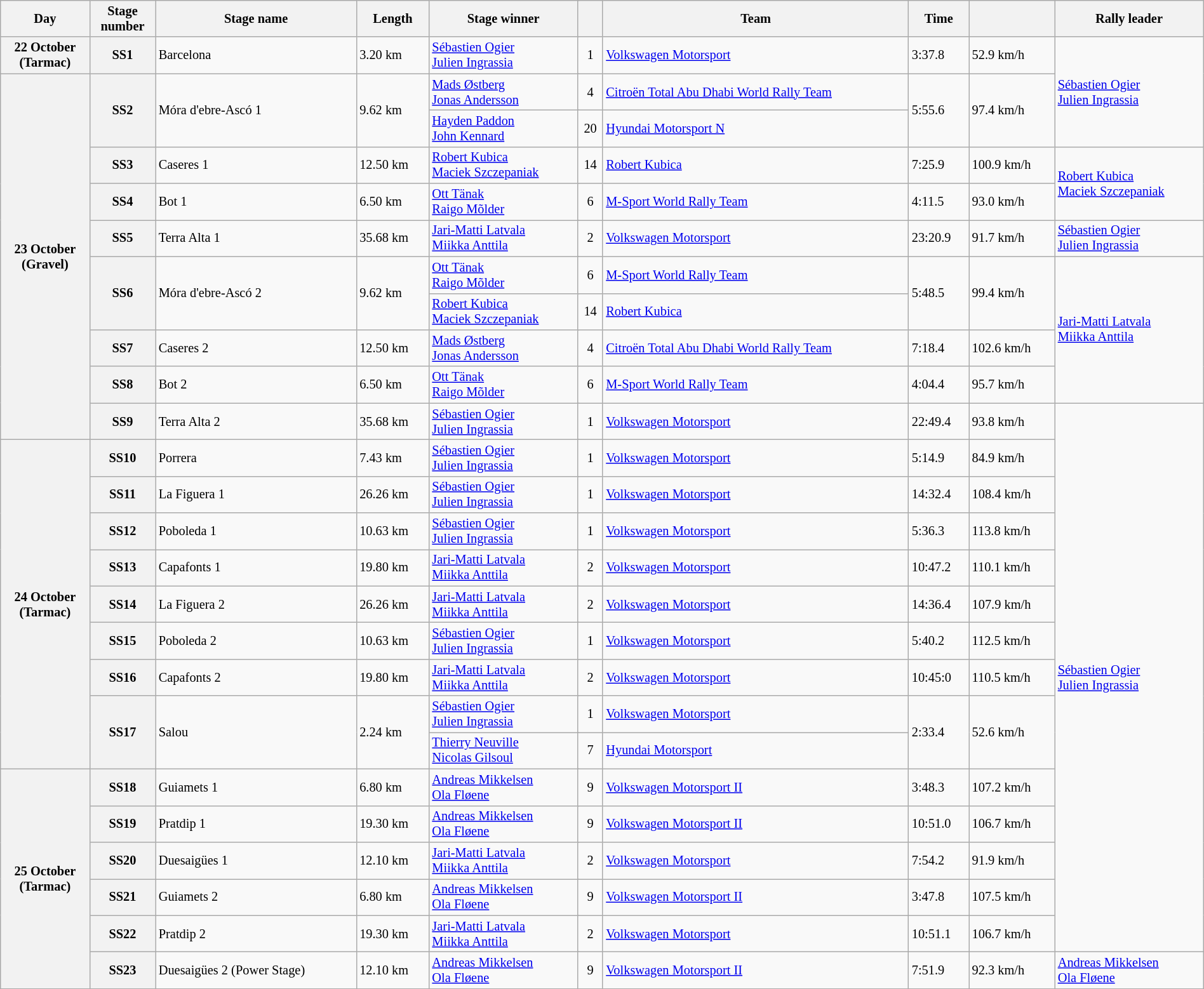<table class="wikitable" width=100% style="text-align: left; font-size: 85%;">
<tr>
<th>Day</th>
<th>Stage<br>number</th>
<th>Stage name</th>
<th>Length</th>
<th colspan=2>Stage winner</th>
<th><br></th>
<th>Team</th>
<th>Time</th>
<th></th>
<th>Rally leader</th>
</tr>
<tr>
<th rowspan="1">22 October<br> (Tarmac)</th>
<th>SS1</th>
<td> Barcelona</td>
<td>3.20 km</td>
<td colspan=2> <a href='#'>Sébastien Ogier</a><br> <a href='#'>Julien Ingrassia</a></td>
<td align="center">1</td>
<td> <a href='#'>Volkswagen Motorsport</a></td>
<td>3:37.8</td>
<td>52.9 km/h</td>
<td rowspan=3> <a href='#'>Sébastien Ogier</a><br> <a href='#'>Julien Ingrassia</a></td>
</tr>
<tr>
<th rowspan="10">23 October<br> (Gravel)</th>
<th rowspan="2">SS2</th>
<td rowspan="2"> Móra d'ebre-Ascó 1</td>
<td rowspan="2">9.62 km</td>
<td colspan=2> <a href='#'>Mads Østberg</a><br> <a href='#'>Jonas Andersson</a></td>
<td align="center">4</td>
<td> <a href='#'>Citroën Total Abu Dhabi World Rally Team</a></td>
<td rowspan="2">5:55.6</td>
<td rowspan="2">97.4 km/h</td>
</tr>
<tr>
<td colspan=2> <a href='#'>Hayden Paddon</a><br> <a href='#'>John Kennard</a></td>
<td align="center">20</td>
<td> <a href='#'>Hyundai Motorsport N</a></td>
</tr>
<tr>
<th>SS3</th>
<td> Caseres 1</td>
<td>12.50 km</td>
<td colspan=2> <a href='#'>Robert Kubica</a><br> <a href='#'>Maciek Szczepaniak</a></td>
<td align="center">14</td>
<td> <a href='#'>Robert Kubica</a></td>
<td>7:25.9</td>
<td>100.9 km/h</td>
<td rowspan=2> <a href='#'>Robert Kubica</a><br> <a href='#'>Maciek Szczepaniak</a></td>
</tr>
<tr>
<th>SS4</th>
<td> Bot 1</td>
<td>6.50 km</td>
<td colspan=2> <a href='#'>Ott Tänak</a><br> <a href='#'>Raigo Mõlder</a></td>
<td align="center">6</td>
<td> <a href='#'>M-Sport World Rally Team</a></td>
<td>4:11.5</td>
<td>93.0 km/h</td>
</tr>
<tr>
<th>SS5</th>
<td> Terra Alta 1</td>
<td>35.68 km</td>
<td colspan=2> <a href='#'>Jari-Matti Latvala</a><br> <a href='#'>Miikka Anttila</a></td>
<td align="center">2</td>
<td> <a href='#'>Volkswagen Motorsport</a></td>
<td>23:20.9</td>
<td>91.7 km/h</td>
<td> <a href='#'>Sébastien Ogier</a><br> <a href='#'>Julien Ingrassia</a></td>
</tr>
<tr>
<th rowspan="2">SS6</th>
<td rowspan="2"> Móra d'ebre-Ascó 2</td>
<td rowspan="2">9.62 km</td>
<td colspan=2> <a href='#'>Ott Tänak</a><br> <a href='#'>Raigo Mõlder</a></td>
<td align="center">6</td>
<td> <a href='#'>M-Sport World Rally Team</a></td>
<td rowspan="2">5:48.5</td>
<td rowspan="2">99.4 km/h</td>
<td rowspan="4"> <a href='#'>Jari-Matti Latvala</a><br> <a href='#'>Miikka Anttila</a></td>
</tr>
<tr>
<td colspan=2> <a href='#'>Robert Kubica</a><br> <a href='#'>Maciek Szczepaniak</a></td>
<td align="center">14</td>
<td> <a href='#'>Robert Kubica</a></td>
</tr>
<tr>
<th>SS7</th>
<td> Caseres 2</td>
<td>12.50 km</td>
<td colspan=2> <a href='#'>Mads Østberg</a><br> <a href='#'>Jonas Andersson</a></td>
<td align="center">4</td>
<td> <a href='#'>Citroën Total Abu Dhabi World Rally Team</a></td>
<td>7:18.4</td>
<td>102.6 km/h</td>
</tr>
<tr>
<th>SS8</th>
<td> Bot 2</td>
<td>6.50 km</td>
<td colspan=2> <a href='#'>Ott Tänak</a><br> <a href='#'>Raigo Mõlder</a></td>
<td align="center">6</td>
<td> <a href='#'>M-Sport World Rally Team</a></td>
<td>4:04.4</td>
<td>95.7 km/h</td>
</tr>
<tr>
<th>SS9</th>
<td> Terra Alta 2</td>
<td>35.68 km</td>
<td colspan=2> <a href='#'>Sébastien Ogier</a><br> <a href='#'>Julien Ingrassia</a></td>
<td align="center">1</td>
<td> <a href='#'>Volkswagen Motorsport</a></td>
<td>22:49.4</td>
<td>93.8 km/h</td>
<td rowspan="15"> <a href='#'>Sébastien Ogier</a><br> <a href='#'>Julien Ingrassia</a></td>
</tr>
<tr>
<th rowspan="9">24 October<br> (Tarmac)</th>
<th>SS10</th>
<td> Porrera</td>
<td>7.43 km</td>
<td colspan=2> <a href='#'>Sébastien Ogier</a><br> <a href='#'>Julien Ingrassia</a></td>
<td align="center">1</td>
<td> <a href='#'>Volkswagen Motorsport</a></td>
<td>5:14.9</td>
<td>84.9 km/h</td>
</tr>
<tr>
<th>SS11</th>
<td> La Figuera 1</td>
<td>26.26 km</td>
<td colspan=2> <a href='#'>Sébastien Ogier</a><br> <a href='#'>Julien Ingrassia</a></td>
<td align="center">1</td>
<td> <a href='#'>Volkswagen Motorsport</a></td>
<td>14:32.4</td>
<td>108.4 km/h</td>
</tr>
<tr>
<th>SS12</th>
<td> Poboleda 1</td>
<td>10.63 km</td>
<td colspan=2> <a href='#'>Sébastien Ogier</a><br> <a href='#'>Julien Ingrassia</a></td>
<td align="center">1</td>
<td> <a href='#'>Volkswagen Motorsport</a></td>
<td>5:36.3</td>
<td>113.8 km/h</td>
</tr>
<tr>
<th>SS13</th>
<td> Capafonts 1</td>
<td>19.80 km</td>
<td colspan=2> <a href='#'>Jari-Matti Latvala</a><br> <a href='#'>Miikka Anttila</a></td>
<td align="center">2</td>
<td> <a href='#'>Volkswagen Motorsport</a></td>
<td>10:47.2</td>
<td>110.1 km/h</td>
</tr>
<tr>
<th>SS14</th>
<td> La Figuera 2</td>
<td>26.26 km</td>
<td colspan=2> <a href='#'>Jari-Matti Latvala</a><br> <a href='#'>Miikka Anttila</a></td>
<td align="center">2</td>
<td> <a href='#'>Volkswagen Motorsport</a></td>
<td>14:36.4</td>
<td>107.9 km/h</td>
</tr>
<tr>
<th>SS15</th>
<td> Poboleda 2</td>
<td>10.63 km</td>
<td colspan=2> <a href='#'>Sébastien Ogier</a><br> <a href='#'>Julien Ingrassia</a></td>
<td align="center">1</td>
<td> <a href='#'>Volkswagen Motorsport</a></td>
<td>5:40.2</td>
<td>112.5 km/h</td>
</tr>
<tr>
<th>SS16</th>
<td> Capafonts 2</td>
<td>19.80 km</td>
<td colspan=2> <a href='#'>Jari-Matti Latvala</a><br> <a href='#'>Miikka Anttila</a></td>
<td align="center">2</td>
<td> <a href='#'>Volkswagen Motorsport</a></td>
<td>10:45:0</td>
<td>110.5 km/h</td>
</tr>
<tr>
<th rowspan="2">SS17</th>
<td rowspan="2"> Salou</td>
<td rowspan="2">2.24 km</td>
<td colspan=2> <a href='#'>Sébastien Ogier</a><br> <a href='#'>Julien Ingrassia</a></td>
<td align="center">1</td>
<td> <a href='#'>Volkswagen Motorsport</a></td>
<td rowspan="2">2:33.4</td>
<td rowspan="2">52.6 km/h</td>
</tr>
<tr>
<td colspan=2> <a href='#'>Thierry Neuville</a><br> <a href='#'>Nicolas Gilsoul</a></td>
<td align="center">7</td>
<td> <a href='#'>Hyundai Motorsport</a></td>
</tr>
<tr>
<th rowspan="7">25 October<br> (Tarmac)</th>
<th>SS18</th>
<td> Guiamets 1</td>
<td>6.80 km</td>
<td colspan=2> <a href='#'>Andreas Mikkelsen</a><br> <a href='#'>Ola Fløene</a></td>
<td align="center">9</td>
<td> <a href='#'>Volkswagen Motorsport II</a></td>
<td>3:48.3</td>
<td>107.2 km/h</td>
</tr>
<tr>
<th>SS19</th>
<td> Pratdip 1</td>
<td>19.30 km</td>
<td colspan=2> <a href='#'>Andreas Mikkelsen</a><br> <a href='#'>Ola Fløene</a></td>
<td align="center">9</td>
<td> <a href='#'>Volkswagen Motorsport II</a></td>
<td>10:51.0</td>
<td>106.7 km/h</td>
</tr>
<tr>
<th>SS20</th>
<td> Duesaigües 1</td>
<td>12.10 km</td>
<td colspan=2> <a href='#'>Jari-Matti Latvala</a><br> <a href='#'>Miikka Anttila</a></td>
<td align="center">2</td>
<td> <a href='#'>Volkswagen Motorsport</a></td>
<td>7:54.2</td>
<td>91.9 km/h</td>
</tr>
<tr>
<th>SS21</th>
<td> Guiamets 2</td>
<td>6.80 km</td>
<td colspan=2> <a href='#'>Andreas Mikkelsen</a><br> <a href='#'>Ola Fløene</a></td>
<td align="center">9</td>
<td> <a href='#'>Volkswagen Motorsport II</a></td>
<td>3:47.8</td>
<td>107.5 km/h</td>
</tr>
<tr>
<th>SS22</th>
<td> Pratdip 2</td>
<td>19.30 km</td>
<td colspan=2> <a href='#'>Jari-Matti Latvala</a><br> <a href='#'>Miikka Anttila</a></td>
<td align="center">2</td>
<td> <a href='#'>Volkswagen Motorsport</a></td>
<td>10:51.1</td>
<td>106.7 km/h</td>
</tr>
<tr>
<th>SS23</th>
<td> Duesaigües 2 (Power Stage)</td>
<td>12.10 km</td>
<td colspan=2> <a href='#'>Andreas Mikkelsen</a><br> <a href='#'>Ola Fløene</a></td>
<td align="center">9</td>
<td> <a href='#'>Volkswagen Motorsport II</a></td>
<td>7:51.9</td>
<td>92.3 km/h</td>
<td rowspan="1"> <a href='#'>Andreas Mikkelsen</a><br> <a href='#'>Ola Fløene</a></td>
</tr>
<tr>
</tr>
</table>
